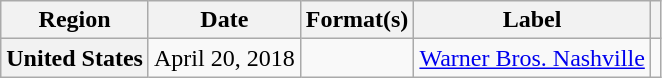<table class="wikitable plainrowheaders">
<tr>
<th scope="col">Region</th>
<th scope="col">Date</th>
<th scope="col">Format(s)</th>
<th scope="col">Label</th>
<th scope="col"></th>
</tr>
<tr>
<th scope="row">United States</th>
<td>April 20, 2018</td>
<td></td>
<td><a href='#'>Warner Bros. Nashville</a></td>
<td></td>
</tr>
</table>
